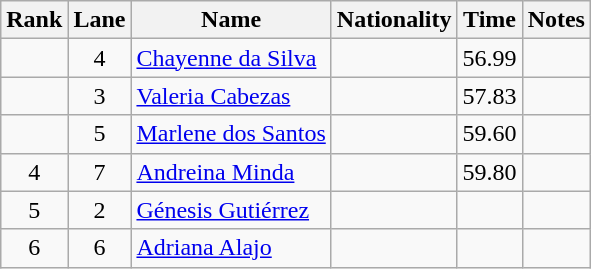<table class="wikitable sortable" style="text-align:center">
<tr>
<th>Rank</th>
<th>Lane</th>
<th>Name</th>
<th>Nationality</th>
<th>Time</th>
<th>Notes</th>
</tr>
<tr>
<td></td>
<td>4</td>
<td align=left><a href='#'>Chayenne da Silva</a></td>
<td align=left></td>
<td>56.99</td>
<td></td>
</tr>
<tr>
<td></td>
<td>3</td>
<td align=left><a href='#'>Valeria Cabezas</a></td>
<td align=left></td>
<td>57.83</td>
<td></td>
</tr>
<tr>
<td></td>
<td>5</td>
<td align=left><a href='#'>Marlene dos Santos</a></td>
<td align=left></td>
<td>59.60</td>
<td></td>
</tr>
<tr>
<td>4</td>
<td>7</td>
<td align=left><a href='#'>Andreina Minda</a></td>
<td align=left></td>
<td>59.80</td>
<td></td>
</tr>
<tr>
<td>5</td>
<td>2</td>
<td align=left><a href='#'>Génesis Gutiérrez</a></td>
<td align=left></td>
<td></td>
<td></td>
</tr>
<tr>
<td>6</td>
<td>6</td>
<td align=left><a href='#'>Adriana Alajo</a></td>
<td align=left></td>
<td></td>
<td></td>
</tr>
</table>
